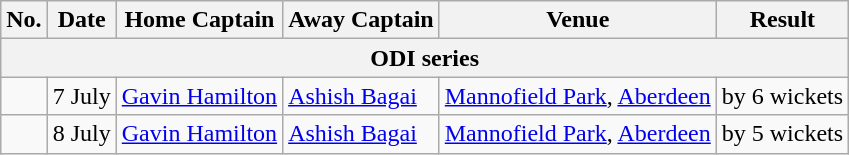<table class="wikitable">
<tr>
<th>No.</th>
<th>Date</th>
<th>Home Captain</th>
<th>Away Captain</th>
<th>Venue</th>
<th>Result</th>
</tr>
<tr>
<th colspan="9">ODI series</th>
</tr>
<tr>
<td></td>
<td>7 July</td>
<td><a href='#'>Gavin Hamilton</a></td>
<td><a href='#'>Ashish Bagai</a></td>
<td><a href='#'>Mannofield Park</a>, <a href='#'>Aberdeen</a></td>
<td> by 6 wickets</td>
</tr>
<tr>
<td></td>
<td>8 July</td>
<td><a href='#'>Gavin Hamilton</a></td>
<td><a href='#'>Ashish Bagai</a></td>
<td><a href='#'>Mannofield Park</a>, <a href='#'>Aberdeen</a></td>
<td> by 5 wickets</td>
</tr>
</table>
